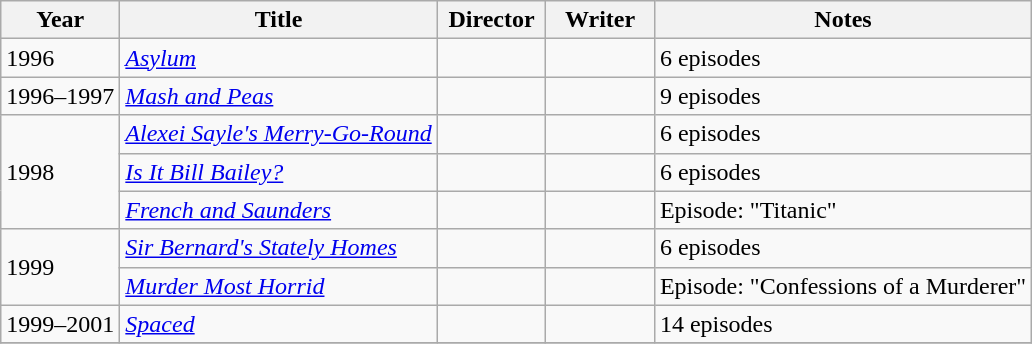<table class="wikitable">
<tr>
<th>Year</th>
<th>Title</th>
<th width="65">Director</th>
<th width="65">Writer</th>
<th>Notes</th>
</tr>
<tr>
<td>1996</td>
<td><em><a href='#'>Asylum</a></em></td>
<td></td>
<td></td>
<td>6 episodes</td>
</tr>
<tr>
<td>1996–1997</td>
<td><em><a href='#'>Mash and Peas</a></em></td>
<td></td>
<td></td>
<td>9 episodes</td>
</tr>
<tr>
<td rowspan="3">1998</td>
<td><em><a href='#'>Alexei Sayle's Merry-Go-Round</a></em></td>
<td></td>
<td></td>
<td>6 episodes</td>
</tr>
<tr>
<td><em><a href='#'>Is It Bill Bailey?</a></em></td>
<td></td>
<td></td>
<td>6 episodes</td>
</tr>
<tr>
<td><em><a href='#'>French and Saunders</a></em></td>
<td></td>
<td></td>
<td>Episode: "Titanic"</td>
</tr>
<tr>
<td rowspan="2">1999</td>
<td><em><a href='#'>Sir Bernard's Stately Homes</a></em></td>
<td></td>
<td></td>
<td>6 episodes</td>
</tr>
<tr>
<td><em><a href='#'>Murder Most Horrid</a></em></td>
<td></td>
<td></td>
<td>Episode: "Confessions of a Murderer"</td>
</tr>
<tr>
<td>1999–2001</td>
<td><em><a href='#'>Spaced</a></em></td>
<td></td>
<td></td>
<td>14 episodes</td>
</tr>
<tr>
</tr>
</table>
